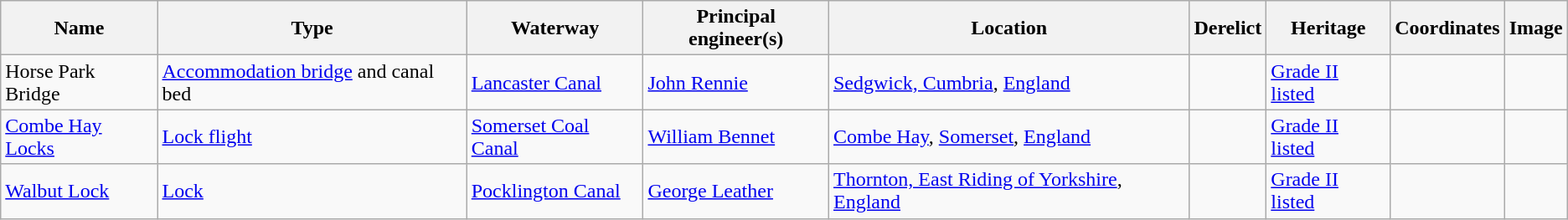<table class="wikitable sortable">
<tr>
<th>Name</th>
<th>Type</th>
<th>Waterway</th>
<th>Principal engineer(s)</th>
<th>Location</th>
<th>Derelict</th>
<th>Heritage</th>
<th>Coordinates</th>
<th>Image</th>
</tr>
<tr>
<td>Horse Park Bridge</td>
<td><a href='#'>Accommodation bridge</a> and canal bed</td>
<td><a href='#'>Lancaster Canal</a></td>
<td><a href='#'>John Rennie</a></td>
<td><a href='#'>Sedgwick, Cumbria</a>, <a href='#'>England</a></td>
<td></td>
<td><a href='#'>Grade II listed</a></td>
<td></td>
<td></td>
</tr>
<tr>
<td><a href='#'>Combe Hay Locks</a></td>
<td><a href='#'>Lock flight</a></td>
<td><a href='#'>Somerset Coal Canal</a></td>
<td><a href='#'>William Bennet</a></td>
<td><a href='#'>Combe Hay</a>, <a href='#'>Somerset</a>, <a href='#'>England</a></td>
<td></td>
<td><a href='#'>Grade II listed</a></td>
<td></td>
<td></td>
</tr>
<tr>
<td><a href='#'>Walbut Lock</a></td>
<td><a href='#'>Lock</a></td>
<td><a href='#'>Pocklington Canal</a></td>
<td><a href='#'>George Leather</a></td>
<td><a href='#'>Thornton, East Riding of Yorkshire</a>, <a href='#'>England</a></td>
<td></td>
<td><a href='#'>Grade II listed</a></td>
<td></td>
<td></td>
</tr>
</table>
